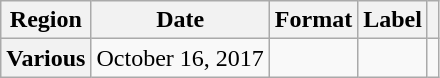<table class="wikitable plainrowheaders">
<tr>
<th scope="col">Region</th>
<th scope="col">Date</th>
<th scope="col">Format</th>
<th scope="col">Label</th>
<th scope="col"></th>
</tr>
<tr>
<th scope="row">Various</th>
<td>October 16, 2017</td>
<td></td>
<td></td>
<td style="text-align:center"></td>
</tr>
</table>
